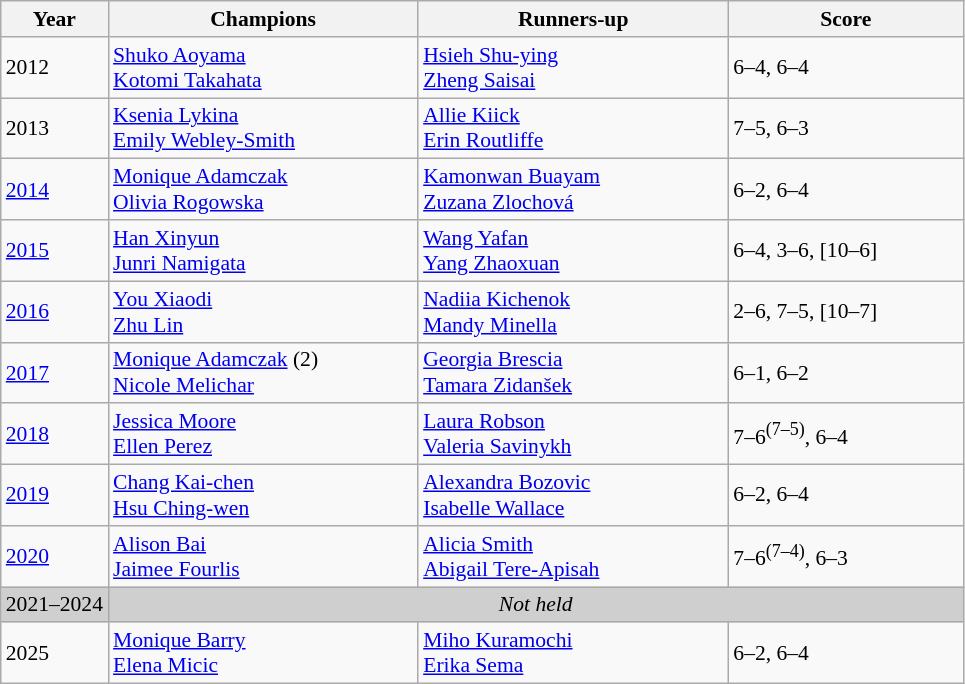<table class="wikitable" style="font-size:90%">
<tr>
<th>Year</th>
<th width="200">Champions</th>
<th width="200">Runners-up</th>
<th width="150">Score</th>
</tr>
<tr>
<td>2012</td>
<td> <a href='#'>Shuko Aoyama</a> <br>  <a href='#'>Kotomi Takahata</a></td>
<td> <a href='#'>Hsieh Shu-ying</a> <br>  <a href='#'>Zheng Saisai</a></td>
<td>6–4, 6–4</td>
</tr>
<tr>
<td>2013</td>
<td> <a href='#'>Ksenia Lykina</a> <br>  <a href='#'>Emily Webley-Smith</a></td>
<td> <a href='#'>Allie Kiick</a> <br>  <a href='#'>Erin Routliffe</a></td>
<td>7–5, 6–3</td>
</tr>
<tr>
<td><a href='#'>2014</a></td>
<td> <a href='#'>Monique Adamczak</a> <br>  <a href='#'>Olivia Rogowska</a></td>
<td> <a href='#'>Kamonwan Buayam</a> <br>  <a href='#'>Zuzana Zlochová</a></td>
<td>6–2, 6–4</td>
</tr>
<tr>
<td><a href='#'>2015</a></td>
<td> <a href='#'>Han Xinyun</a> <br>  <a href='#'>Junri Namigata</a></td>
<td> <a href='#'>Wang Yafan</a> <br>  <a href='#'>Yang Zhaoxuan</a></td>
<td>6–4, 3–6, [10–6]</td>
</tr>
<tr>
<td><a href='#'>2016</a></td>
<td> <a href='#'>You Xiaodi</a><br>  <a href='#'>Zhu Lin</a></td>
<td> <a href='#'>Nadiia Kichenok</a><br>  <a href='#'>Mandy Minella</a></td>
<td>2–6, 7–5, [10–7]</td>
</tr>
<tr>
<td><a href='#'>2017</a></td>
<td> <a href='#'>Monique Adamczak</a> (2) <br>  <a href='#'>Nicole Melichar</a></td>
<td> <a href='#'>Georgia Brescia</a> <br>  <a href='#'>Tamara Zidanšek</a></td>
<td>6–1, 6–2</td>
</tr>
<tr>
<td><a href='#'>2018</a></td>
<td> <a href='#'>Jessica Moore</a> <br>  <a href='#'>Ellen Perez</a></td>
<td> <a href='#'>Laura Robson</a> <br>  <a href='#'>Valeria Savinykh</a></td>
<td>7–6<sup>(7–5)</sup>, 6–4</td>
</tr>
<tr>
<td><a href='#'>2019</a></td>
<td> <a href='#'>Chang Kai-chen</a> <br>  <a href='#'>Hsu Ching-wen</a></td>
<td> <a href='#'>Alexandra Bozovic</a> <br>  <a href='#'>Isabelle Wallace</a></td>
<td>6–2, 6–4</td>
</tr>
<tr>
<td><a href='#'>2020</a></td>
<td> <a href='#'>Alison Bai</a> <br>  <a href='#'>Jaimee Fourlis</a></td>
<td> <a href='#'>Alicia Smith</a> <br>  <a href='#'>Abigail Tere-Apisah</a></td>
<td>7–6<sup>(7–4)</sup>, 6–3</td>
</tr>
<tr>
<td style="background:#cfcfcf">2021–2024</td>
<td colspan=4 align=center style="background:#cfcfcf"><em>Not held</em></td>
</tr>
<tr>
<td>2025</td>
<td> <a href='#'>Monique Barry</a> <br>  <a href='#'>Elena Micic</a></td>
<td> <a href='#'>Miho Kuramochi</a> <br>  <a href='#'>Erika Sema</a></td>
<td>6–2, 6–4</td>
</tr>
</table>
